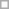<table class="wikitable" style=font-size:8pt>
<tr>
<td></td>
</tr>
</table>
